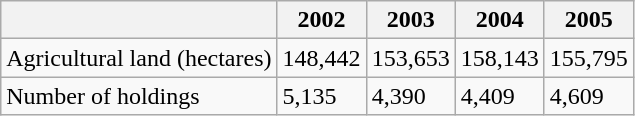<table class="wikitable">
<tr>
<th></th>
<th>2002</th>
<th>2003</th>
<th>2004</th>
<th>2005</th>
</tr>
<tr>
<td>Agricultural land (hectares)</td>
<td>148,442</td>
<td>153,653</td>
<td>158,143</td>
<td>155,795</td>
</tr>
<tr>
<td>Number of holdings</td>
<td>5,135</td>
<td>4,390</td>
<td>4,409</td>
<td>4,609</td>
</tr>
</table>
